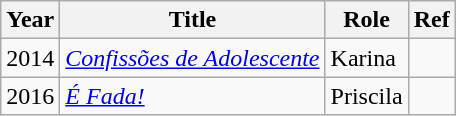<table class="wikitable">
<tr>
<th>Year</th>
<th>Title</th>
<th>Role</th>
<th>Ref</th>
</tr>
<tr>
<td>2014</td>
<td><em><a href='#'>Confissões de Adolescente</a></em></td>
<td>Karina</td>
<td></td>
</tr>
<tr>
<td>2016</td>
<td><em><a href='#'>É Fada!</a></em></td>
<td>Priscila</td>
<td></td>
</tr>
</table>
